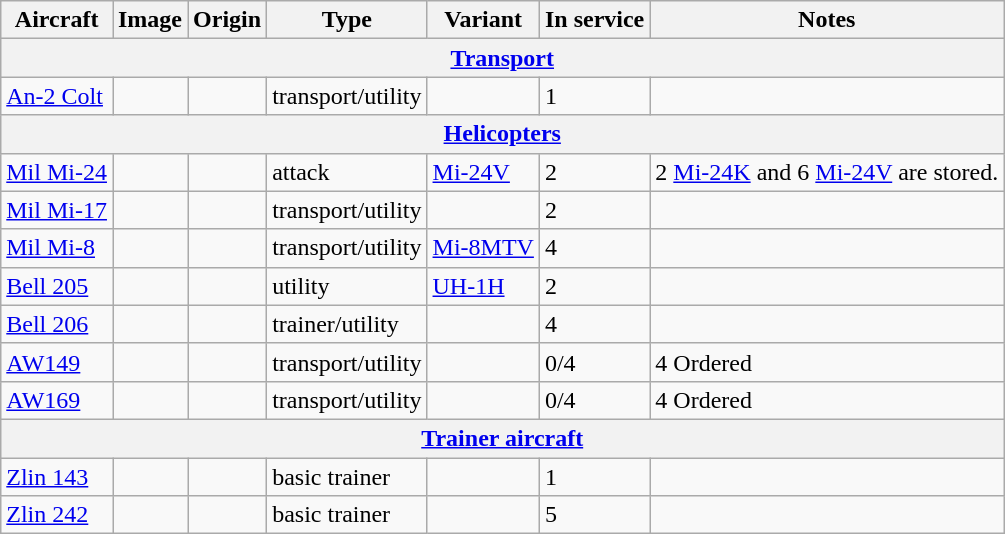<table class="wikitable">
<tr>
<th>Aircraft</th>
<th>Image</th>
<th>Origin</th>
<th>Type</th>
<th>Variant</th>
<th>In service</th>
<th>Notes</th>
</tr>
<tr>
<th colspan="7"><a href='#'>Transport</a></th>
</tr>
<tr>
<td><a href='#'>An-2 Colt</a></td>
<td></td>
<td></td>
<td>transport/utility</td>
<td></td>
<td>1</td>
<td></td>
</tr>
<tr>
<th colspan="7"><a href='#'>Helicopters</a></th>
</tr>
<tr>
<td><a href='#'>Mil Mi-24</a></td>
<td></td>
<td></td>
<td>attack</td>
<td><a href='#'>Mi-24V</a></td>
<td>2</td>
<td>2 <a href='#'>Mi-24K</a> and 6 <a href='#'>Mi-24V</a> are stored.</td>
</tr>
<tr>
<td><a href='#'>Mil Mi-17</a></td>
<td></td>
<td></td>
<td>transport/utility</td>
<td></td>
<td>2</td>
<td></td>
</tr>
<tr>
<td><a href='#'>Mil Mi-8</a></td>
<td></td>
<td></td>
<td>transport/utility</td>
<td><a href='#'>Mi-8MTV</a></td>
<td>4</td>
<td></td>
</tr>
<tr>
<td><a href='#'>Bell 205</a></td>
<td></td>
<td></td>
<td>utility</td>
<td><a href='#'>UH-1H</a></td>
<td>2</td>
<td></td>
</tr>
<tr>
<td><a href='#'>Bell 206</a></td>
<td></td>
<td></td>
<td>trainer/utility</td>
<td></td>
<td>4</td>
<td></td>
</tr>
<tr>
<td><a href='#'>AW149</a></td>
<td></td>
<td></td>
<td>transport/utility</td>
<td></td>
<td>0/4</td>
<td>4 Ordered</td>
</tr>
<tr>
<td><a href='#'>AW169</a></td>
<td></td>
<td></td>
<td>transport/utility</td>
<td></td>
<td>0/4</td>
<td>4 Ordered</td>
</tr>
<tr>
<th colspan="7"><a href='#'>Trainer aircraft</a></th>
</tr>
<tr>
<td><a href='#'>Zlin 143</a></td>
<td></td>
<td></td>
<td>basic trainer</td>
<td></td>
<td>1</td>
<td></td>
</tr>
<tr>
<td><a href='#'>Zlin 242</a></td>
<td></td>
<td></td>
<td>basic trainer</td>
<td></td>
<td>5</td>
<td></td>
</tr>
</table>
